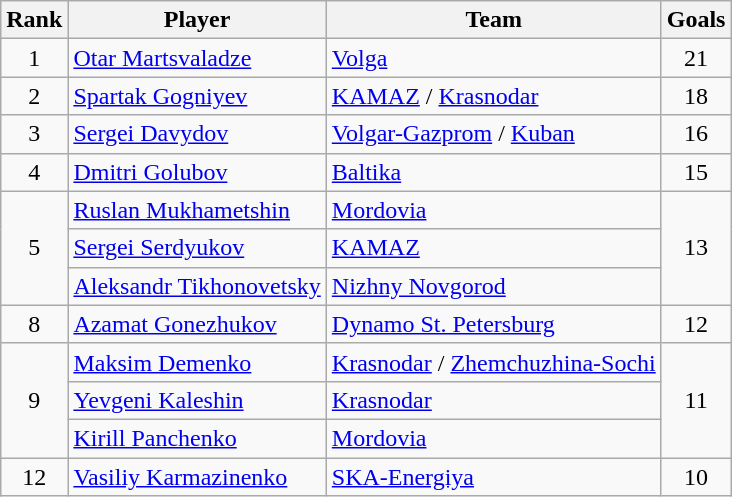<table class="wikitable">
<tr>
<th>Rank</th>
<th>Player</th>
<th>Team</th>
<th>Goals</th>
</tr>
<tr>
<td align=center>1</td>
<td> <a href='#'>Otar Martsvaladze</a></td>
<td><a href='#'>Volga</a></td>
<td align=center>21</td>
</tr>
<tr>
<td align=center>2</td>
<td> <a href='#'>Spartak Gogniyev</a></td>
<td><a href='#'>KAMAZ</a> / <a href='#'>Krasnodar</a></td>
<td align=center>18</td>
</tr>
<tr>
<td align=center>3</td>
<td> <a href='#'>Sergei Davydov</a></td>
<td><a href='#'>Volgar-Gazprom</a> / <a href='#'>Kuban</a></td>
<td align=center>16</td>
</tr>
<tr>
<td align=center>4</td>
<td> <a href='#'>Dmitri Golubov</a></td>
<td><a href='#'>Baltika</a></td>
<td align=center>15</td>
</tr>
<tr>
<td rowspan="3" align=center>5</td>
<td> <a href='#'>Ruslan Mukhametshin</a></td>
<td><a href='#'>Mordovia</a></td>
<td rowspan="3" align=center>13</td>
</tr>
<tr>
<td> <a href='#'>Sergei Serdyukov</a></td>
<td><a href='#'>KAMAZ</a></td>
</tr>
<tr>
<td> <a href='#'>Aleksandr Tikhonovetsky</a></td>
<td><a href='#'>Nizhny Novgorod</a></td>
</tr>
<tr>
<td align=center>8</td>
<td> <a href='#'>Azamat Gonezhukov</a></td>
<td><a href='#'>Dynamo St. Petersburg</a></td>
<td align=center>12</td>
</tr>
<tr>
<td rowspan="3" align=center>9</td>
<td> <a href='#'>Maksim Demenko</a></td>
<td><a href='#'>Krasnodar</a> / <a href='#'>Zhemchuzhina-Sochi</a></td>
<td rowspan="3" align=center>11</td>
</tr>
<tr>
<td> <a href='#'>Yevgeni Kaleshin</a></td>
<td><a href='#'>Krasnodar</a></td>
</tr>
<tr>
<td> <a href='#'>Kirill Panchenko</a></td>
<td><a href='#'>Mordovia</a></td>
</tr>
<tr>
<td align=center>12</td>
<td> <a href='#'>Vasiliy Karmazinenko</a></td>
<td><a href='#'>SKA-Energiya</a></td>
<td align=center>10</td>
</tr>
</table>
